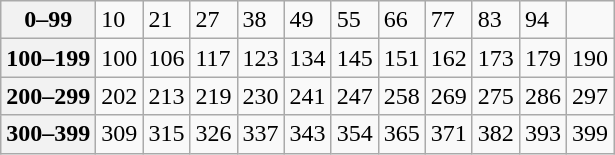<table class="wikitable">
<tr>
<th>0–99</th>
<td>10</td>
<td>21</td>
<td>27</td>
<td>38</td>
<td>49</td>
<td>55</td>
<td>66</td>
<td>77</td>
<td>83</td>
<td>94</td>
<td></td>
</tr>
<tr>
<th>100–199</th>
<td>100</td>
<td>106</td>
<td>117</td>
<td>123</td>
<td>134</td>
<td>145</td>
<td>151</td>
<td>162</td>
<td>173</td>
<td>179</td>
<td>190</td>
</tr>
<tr>
<th>200–299</th>
<td>202</td>
<td>213</td>
<td>219</td>
<td>230</td>
<td>241</td>
<td>247</td>
<td>258</td>
<td>269</td>
<td>275</td>
<td>286</td>
<td>297</td>
</tr>
<tr>
<th>300–399</th>
<td>309</td>
<td>315</td>
<td>326</td>
<td>337</td>
<td>343</td>
<td>354</td>
<td>365</td>
<td>371</td>
<td>382</td>
<td>393</td>
<td>399</td>
</tr>
</table>
